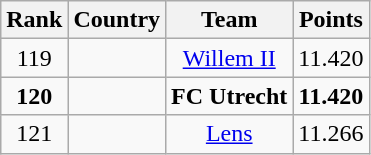<table class="wikitable" style="text-align: center;">
<tr>
<th>Rank</th>
<th>Country</th>
<th>Team</th>
<th>Points</th>
</tr>
<tr>
<td>119</td>
<td></td>
<td><a href='#'>Willem II</a></td>
<td>11.420</td>
</tr>
<tr>
<td><strong>120</strong></td>
<td></td>
<td><strong>FC Utrecht</strong></td>
<td><strong>11.420</strong></td>
</tr>
<tr>
<td>121</td>
<td></td>
<td><a href='#'>Lens</a></td>
<td>11.266</td>
</tr>
</table>
